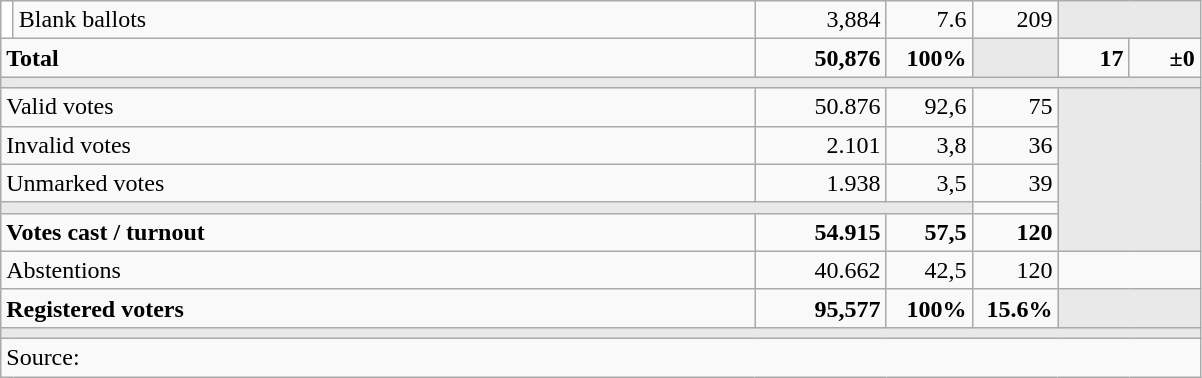<table class=wikitable style="text-align:right; margin-top:-1px">
<tr>
<td bgcolor="white" width=1></td>
<td align="left" width=487>Blank ballots</td>
<td width=80>3,884</td>
<td width=50>7.6</td>
<td width=50>209</td>
<td bgcolor="#E9E9E9" colspan="2"></td>
</tr>
<tr style="font-weight:bold;">
<td align="left" colspan="2">Total</td>
<td>50,876</td>
<td>100%</td>
<td bgcolor="#E9E9E9"></td>
<td width=40>17</td>
<td width=40>±0</td>
</tr>
<tr>
<td colspan="7" bgcolor="#E9E9E9"></td>
</tr>
<tr>
<td align="left" colspan="2">Valid votes</td>
<td>50.876</td>
<td>92,6</td>
<td> 75</td>
<td bgcolor="#E9E9E9" colspan="2" rowspan="5"></td>
</tr>
<tr>
<td align="left" colspan="2">Invalid votes</td>
<td>2.101</td>
<td>3,8</td>
<td> 36</td>
</tr>
<tr>
<td align="left" colspan="2">Unmarked votes</td>
<td>1.938</td>
<td>3,5</td>
<td> 39</td>
</tr>
<tr>
<td colspan="4" bgcolor="#E9E9E9"></td>
</tr>
<tr style="font-weight:bold;">
<td align="left" colspan="2">Votes cast / turnout</td>
<td>54.915</td>
<td>57,5</td>
<td>120</td>
</tr>
<tr>
<td align="left" colspan="2">Abstentions</td>
<td>40.662</td>
<td>42,5</td>
<td>120</td>
</tr>
<tr style="font-weight:bold;">
<td align="left" colspan="2">Registered voters</td>
<td>95,577 </td>
<td>100%</td>
<td>15.6%</td>
<td bgcolor="#E9E9E9" colspan="4"></td>
</tr>
<tr>
<td colspan="7" bgcolor="#E9E9E9"></td>
</tr>
<tr>
<td align="left" colspan="7">Source: </td>
</tr>
</table>
